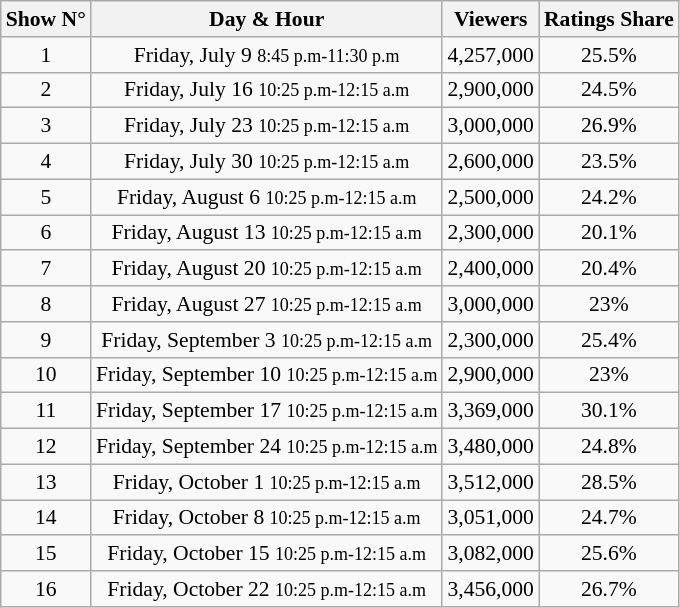<table class="wikitable sortable centre" style="text-align:center;font-size:90%;">
<tr>
<th>Show N°</th>
<th>Day & Hour</th>
<th>Viewers</th>
<th>Ratings Share</th>
</tr>
<tr>
<td>1</td>
<td>Friday, July 9 <small>8:45 p.m-11:30 p.m</small></td>
<td>4,257,000</td>
<td>25.5%</td>
</tr>
<tr>
<td>2</td>
<td>Friday, July 16 <small>10:25 p.m-12:15 a.m</small></td>
<td>2,900,000</td>
<td>24.5%</td>
</tr>
<tr>
<td>3</td>
<td>Friday, July 23 <small>10:25 p.m-12:15 a.m</small></td>
<td>3,000,000</td>
<td>26.9%</td>
</tr>
<tr>
<td>4</td>
<td>Friday, July 30 <small>10:25 p.m-12:15 a.m</small></td>
<td>2,600,000</td>
<td>23.5%</td>
</tr>
<tr>
<td>5</td>
<td>Friday, August 6 <small>10:25 p.m-12:15 a.m</small></td>
<td>2,500,000</td>
<td>24.2%</td>
</tr>
<tr>
<td>6</td>
<td>Friday, August 13 <small>10:25 p.m-12:15 a.m</small></td>
<td>2,300,000</td>
<td>20.1%</td>
</tr>
<tr>
<td>7</td>
<td>Friday, August 20 <small>10:25 p.m-12:15 a.m</small></td>
<td>2,400,000</td>
<td>20.4%</td>
</tr>
<tr>
<td>8</td>
<td>Friday, August 27 <small>10:25 p.m-12:15 a.m</small></td>
<td>3,000,000</td>
<td>23%</td>
</tr>
<tr>
<td>9</td>
<td>Friday, September 3 <small>10:25 p.m-12:15 a.m</small></td>
<td>2,300,000</td>
<td>25.4%</td>
</tr>
<tr>
<td>10</td>
<td>Friday, September 10 <small>10:25 p.m-12:15 a.m</small></td>
<td>2,900,000</td>
<td>23%</td>
</tr>
<tr>
<td>11</td>
<td>Friday, September 17 <small>10:25 p.m-12:15 a.m</small></td>
<td>3,369,000</td>
<td>30.1%</td>
</tr>
<tr>
<td>12</td>
<td>Friday, September 24 <small>10:25 p.m-12:15 a.m</small></td>
<td>3,480,000</td>
<td>24.8%</td>
</tr>
<tr>
<td>13</td>
<td>Friday, October 1 <small>10:25 p.m-12:15 a.m</small></td>
<td>3,512,000</td>
<td>28.5%</td>
</tr>
<tr>
<td>14</td>
<td>Friday, October 8 <small>10:25 p.m-12:15 a.m</small></td>
<td>3,051,000</td>
<td>24.7%</td>
</tr>
<tr>
<td>15</td>
<td>Friday, October 15 <small>10:25 p.m-12:15 a.m</small></td>
<td>3,082,000</td>
<td>25.6%</td>
</tr>
<tr>
<td>16</td>
<td>Friday, October 22 <small>10:25 p.m-12:15 a.m</small></td>
<td>3,456,000</td>
<td>26.7%</td>
</tr>
</table>
